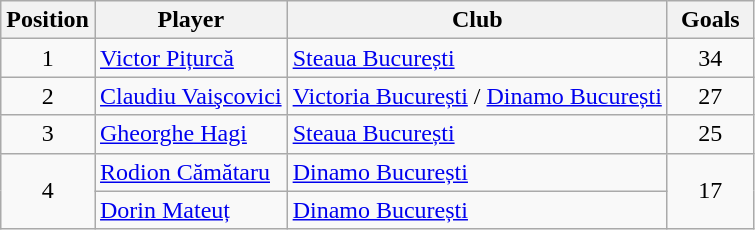<table class="wikitable">
<tr>
<th width="50px">Position</th>
<th>Player</th>
<th>Club</th>
<th width="50px">Goals</th>
</tr>
<tr>
<td rowspan=1 align="center">1</td>
<td><a href='#'>Victor Pițurcă</a></td>
<td><a href='#'>Steaua București</a></td>
<td align=center>34</td>
</tr>
<tr>
<td rowspan=1 align="center">2</td>
<td><a href='#'>Claudiu Vaişcovici</a></td>
<td><a href='#'>Victoria București</a> / <a href='#'>Dinamo București</a></td>
<td align=center>27</td>
</tr>
<tr>
<td rowspan=1 align="center">3</td>
<td><a href='#'>Gheorghe Hagi</a></td>
<td><a href='#'>Steaua București</a></td>
<td align=center>25</td>
</tr>
<tr>
<td rowspan=2 align="center">4</td>
<td><a href='#'>Rodion Cămătaru</a></td>
<td><a href='#'>Dinamo București</a></td>
<td rowspan=2 align=center>17</td>
</tr>
<tr>
<td><a href='#'>Dorin Mateuț</a></td>
<td><a href='#'>Dinamo București</a></td>
</tr>
</table>
